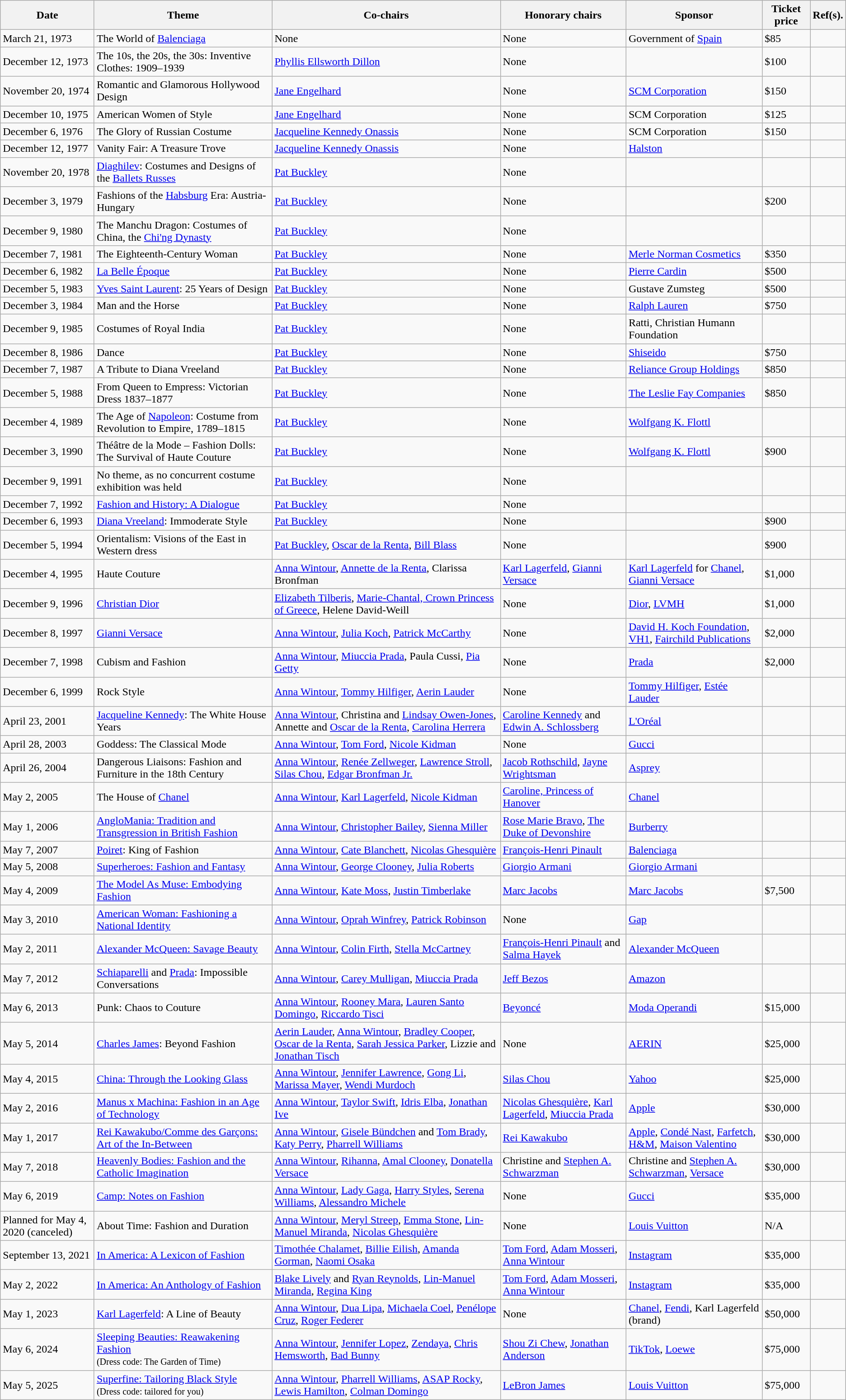<table class="wikitable sortable sticky-header">
<tr>
<th>Date</th>
<th>Theme</th>
<th>Co-chairs</th>
<th>Honorary chairs</th>
<th>Sponsor</th>
<th>Ticket price</th>
<th class="unsortable">Ref(s).</th>
</tr>
<tr>
<td data-sort-value="1973-03-21">March 21, 1973</td>
<td>The World of <a href='#'>Balenciaga</a></td>
<td>None</td>
<td>None</td>
<td>Government of <a href='#'>Spain</a></td>
<td>$85</td>
<td></td>
</tr>
<tr>
<td data-sort-value="1973-12-12">December 12, 1973</td>
<td>The 10s, the 20s, the 30s: Inventive Clothes: 1909–1939</td>
<td><a href='#'>Phyllis Ellsworth Dillon</a></td>
<td>None</td>
<td></td>
<td>$100</td>
<td></td>
</tr>
<tr>
<td data-sort-value="1974-11-20">November 20, 1974</td>
<td>Romantic and Glamorous Hollywood Design</td>
<td><a href='#'>Jane Engelhard</a></td>
<td>None</td>
<td><a href='#'>SCM Corporation</a></td>
<td>$150</td>
<td></td>
</tr>
<tr>
<td data-sort-value="1975-12-10">December 10, 1975</td>
<td>American Women of Style</td>
<td><a href='#'>Jane Engelhard</a></td>
<td>None</td>
<td>SCM Corporation</td>
<td>$125</td>
<td></td>
</tr>
<tr>
<td data-sort-value="1976-12-06">December 6, 1976</td>
<td>The Glory of Russian Costume</td>
<td><a href='#'>Jacqueline Kennedy Onassis</a></td>
<td>None</td>
<td>SCM Corporation</td>
<td>$150</td>
<td></td>
</tr>
<tr>
<td data-sort-value="1977-12-12">December 12, 1977</td>
<td>Vanity Fair: A Treasure Trove</td>
<td><a href='#'>Jacqueline Kennedy Onassis</a></td>
<td>None</td>
<td><a href='#'>Halston</a></td>
<td></td>
<td></td>
</tr>
<tr>
<td data-sort-value="1978-11-20">November 20, 1978</td>
<td><a href='#'>Diaghilev</a>: Costumes and Designs of the <a href='#'>Ballets Russes</a></td>
<td><a href='#'>Pat Buckley</a></td>
<td>None</td>
<td></td>
<td></td>
<td></td>
</tr>
<tr>
<td data-sort-value="1979-12-03">December 3, 1979</td>
<td>Fashions of the <a href='#'>Habsburg</a> Era: Austria-Hungary</td>
<td><a href='#'>Pat Buckley</a></td>
<td>None</td>
<td></td>
<td>$200</td>
<td></td>
</tr>
<tr>
<td data-sort-value="1980-12-09">December 9, 1980</td>
<td>The Manchu Dragon: Costumes of China, the <a href='#'>Chi'ng Dynasty</a></td>
<td><a href='#'>Pat Buckley</a></td>
<td>None</td>
<td></td>
<td></td>
<td></td>
</tr>
<tr>
<td data-sort-value="1981-12-07">December 7, 1981</td>
<td>The Eighteenth-Century Woman</td>
<td><a href='#'>Pat Buckley</a></td>
<td>None</td>
<td><a href='#'>Merle Norman Cosmetics</a></td>
<td>$350</td>
<td></td>
</tr>
<tr>
<td data-sort-value="1982-12-06">December 6, 1982</td>
<td><a href='#'>La Belle Époque</a></td>
<td><a href='#'>Pat Buckley</a></td>
<td>None</td>
<td><a href='#'>Pierre Cardin</a></td>
<td>$500</td>
<td></td>
</tr>
<tr>
<td data-sort-value="1983-12-05">December 5, 1983</td>
<td><a href='#'>Yves Saint Laurent</a>: 25 Years of Design</td>
<td><a href='#'>Pat Buckley</a></td>
<td>None</td>
<td>Gustave Zumsteg</td>
<td>$500</td>
<td></td>
</tr>
<tr>
<td data-sort-value="1984-12-03">December 3, 1984</td>
<td>Man and the Horse</td>
<td><a href='#'>Pat Buckley</a></td>
<td>None</td>
<td><a href='#'>Ralph Lauren</a></td>
<td>$750</td>
<td></td>
</tr>
<tr>
<td data-sort-value="1985-12-09">December 9, 1985</td>
<td>Costumes of Royal India</td>
<td><a href='#'>Pat Buckley</a></td>
<td>None</td>
<td>Ratti, Christian Humann Foundation</td>
<td></td>
<td></td>
</tr>
<tr>
<td data-sort-value="1986-12-08">December 8, 1986</td>
<td>Dance</td>
<td><a href='#'>Pat Buckley</a></td>
<td>None</td>
<td><a href='#'>Shiseido</a></td>
<td>$750</td>
<td></td>
</tr>
<tr>
<td data-sort-value="1987-12-07">December 7, 1987</td>
<td>A Tribute to Diana Vreeland</td>
<td><a href='#'>Pat Buckley</a></td>
<td>None</td>
<td><a href='#'>Reliance Group Holdings</a></td>
<td>$850</td>
<td></td>
</tr>
<tr>
<td data-sort-value="1988-12-05">December 5, 1988</td>
<td>From Queen to Empress: Victorian Dress 1837–1877</td>
<td><a href='#'>Pat Buckley</a></td>
<td>None</td>
<td><a href='#'>The Leslie Fay Companies</a></td>
<td>$850</td>
<td><em></em></td>
</tr>
<tr>
<td data-sort-value="1989-12-04">December 4, 1989</td>
<td>The Age of <a href='#'>Napoleon</a>: Costume from Revolution to Empire, 1789–1815</td>
<td><a href='#'>Pat Buckley</a></td>
<td>None</td>
<td><a href='#'>Wolfgang K. Flottl</a></td>
<td></td>
<td><em></em></td>
</tr>
<tr>
<td data-sort-value="1990-12-03">December 3, 1990</td>
<td>Théâtre de la Mode – Fashion Dolls: The Survival of Haute Couture</td>
<td><a href='#'>Pat Buckley</a></td>
<td>None</td>
<td><a href='#'>Wolfgang K. Flottl</a></td>
<td>$900</td>
<td></td>
</tr>
<tr>
<td data-sort-value="1991-12-09">December 9, 1991</td>
<td>No theme, as no concurrent costume exhibition was held</td>
<td><a href='#'>Pat Buckley</a></td>
<td>None</td>
<td></td>
<td></td>
<td></td>
</tr>
<tr>
<td data-sort-value="1992-12-07">December 7, 1992</td>
<td><a href='#'>Fashion and History: A Dialogue</a></td>
<td><a href='#'>Pat Buckley</a></td>
<td>None</td>
<td></td>
<td></td>
<td></td>
</tr>
<tr>
<td data-sort-value="1993-12-06">December 6, 1993</td>
<td><a href='#'>Diana Vreeland</a>: Immoderate Style</td>
<td><a href='#'>Pat Buckley</a></td>
<td>None</td>
<td></td>
<td>$900</td>
<td></td>
</tr>
<tr>
<td data-sort-value="1994-12-05">December 5, 1994</td>
<td>Orientalism: Visions of the East in Western dress</td>
<td><a href='#'>Pat Buckley</a>, <a href='#'>Oscar de la Renta</a>, <a href='#'>Bill Blass</a></td>
<td>None</td>
<td></td>
<td>$900</td>
<td></td>
</tr>
<tr>
<td data-sort-value="1995-12-04">December 4, 1995</td>
<td>Haute Couture</td>
<td><a href='#'>Anna Wintour</a>, <a href='#'>Annette de la Renta</a>, Clarissa Bronfman</td>
<td><a href='#'>Karl Lagerfeld</a>, <a href='#'>Gianni Versace</a></td>
<td><a href='#'>Karl Lagerfeld</a> for <a href='#'>Chanel</a>, <a href='#'>Gianni Versace</a></td>
<td>$1,000</td>
<td></td>
</tr>
<tr>
<td data-sort-value="1996-12-09">December 9, 1996</td>
<td><a href='#'>Christian Dior</a></td>
<td><a href='#'>Elizabeth Tilberis</a>, <a href='#'>Marie-Chantal, Crown Princess of Greece</a>, Helene David-Weill</td>
<td>None</td>
<td><a href='#'>Dior</a>, <a href='#'>LVMH</a></td>
<td>$1,000</td>
<td></td>
</tr>
<tr>
<td data-sort-value="1997-12-08">December 8, 1997</td>
<td><a href='#'>Gianni Versace</a></td>
<td><a href='#'>Anna Wintour</a>, <a href='#'>Julia Koch</a>, <a href='#'>Patrick McCarthy</a></td>
<td>None</td>
<td><a href='#'>David H. Koch Foundation</a>, <a href='#'>VH1</a>, <a href='#'>Fairchild Publications</a></td>
<td>$2,000</td>
<td></td>
</tr>
<tr>
<td data-sort-value="1998-12-07">December 7, 1998</td>
<td>Cubism and Fashion</td>
<td><a href='#'>Anna Wintour</a>, <a href='#'>Miuccia Prada</a>, Paula Cussi, <a href='#'>Pia Getty</a></td>
<td>None</td>
<td><a href='#'>Prada</a></td>
<td>$2,000</td>
<td></td>
</tr>
<tr>
<td data-sort-value="1999-12-06">December 6, 1999</td>
<td>Rock Style</td>
<td><a href='#'>Anna Wintour</a>, <a href='#'>Tommy Hilfiger</a>, <a href='#'>Aerin Lauder</a></td>
<td>None</td>
<td><a href='#'>Tommy Hilfiger</a>, <a href='#'>Estée Lauder</a></td>
<td></td>
<td></td>
</tr>
<tr>
<td data-sort-value="2001-04-23">April 23, 2001</td>
<td><a href='#'>Jacqueline Kennedy</a>: The White House Years</td>
<td><a href='#'>Anna Wintour</a>, Christina and <a href='#'>Lindsay Owen-Jones</a>, Annette and <a href='#'>Oscar de la Renta</a>, <a href='#'>Carolina Herrera</a></td>
<td><a href='#'>Caroline Kennedy</a> and <a href='#'>Edwin A. Schlossberg</a></td>
<td><a href='#'>L'Oréal</a></td>
<td></td>
<td></td>
</tr>
<tr>
<td data-sort-value="2003-04-28">April 28, 2003</td>
<td>Goddess: The Classical Mode</td>
<td><a href='#'>Anna Wintour</a>, <a href='#'>Tom Ford</a>, <a href='#'>Nicole Kidman</a></td>
<td>None</td>
<td><a href='#'>Gucci</a></td>
<td></td>
<td></td>
</tr>
<tr>
<td data-sort-value="2004-04-26">April 26, 2004</td>
<td>Dangerous Liaisons: Fashion and Furniture in the 18th Century</td>
<td><a href='#'>Anna Wintour</a>, <a href='#'>Renée Zellweger</a>, <a href='#'>Lawrence Stroll</a>, <a href='#'>Silas Chou</a>, <a href='#'>Edgar Bronfman Jr.</a></td>
<td><a href='#'>Jacob Rothschild</a>, <a href='#'>Jayne Wrightsman</a></td>
<td><a href='#'>Asprey</a></td>
<td></td>
<td></td>
</tr>
<tr>
<td data-sort-value="2005-05-02">May 2, 2005</td>
<td>The House of <a href='#'>Chanel</a></td>
<td><a href='#'>Anna Wintour</a>, <a href='#'>Karl Lagerfeld</a>, <a href='#'>Nicole Kidman</a></td>
<td><a href='#'>Caroline, Princess of Hanover</a></td>
<td><a href='#'>Chanel</a></td>
<td></td>
<td></td>
</tr>
<tr>
<td data-sort-value="2006-05-01">May 1, 2006</td>
<td><a href='#'>AngloMania: Tradition and Transgression in British Fashion</a></td>
<td><a href='#'>Anna Wintour</a>, <a href='#'>Christopher Bailey</a>, <a href='#'>Sienna Miller</a></td>
<td><a href='#'>Rose Marie Bravo</a>, <a href='#'>The Duke of Devonshire</a></td>
<td><a href='#'>Burberry</a></td>
<td></td>
<td></td>
</tr>
<tr>
<td data-sort-value="2007-05-07">May 7, 2007</td>
<td><a href='#'>Poiret</a>: King of Fashion</td>
<td><a href='#'>Anna Wintour</a>, <a href='#'>Cate Blanchett</a>, <a href='#'>Nicolas Ghesquière</a></td>
<td><a href='#'>François-Henri Pinault</a></td>
<td><a href='#'>Balenciaga</a></td>
<td></td>
<td></td>
</tr>
<tr>
<td data-sort-value="2008-05-05">May 5, 2008</td>
<td><a href='#'>Superheroes: Fashion and Fantasy</a></td>
<td><a href='#'>Anna Wintour</a>, <a href='#'>George Clooney</a>, <a href='#'>Julia Roberts</a></td>
<td><a href='#'>Giorgio Armani</a></td>
<td><a href='#'>Giorgio Armani</a></td>
<td></td>
<td></td>
</tr>
<tr>
<td data-sort-value="2009-05-04">May 4, 2009</td>
<td><a href='#'>The Model As Muse: Embodying Fashion</a></td>
<td><a href='#'>Anna Wintour</a>, <a href='#'>Kate Moss</a>, <a href='#'>Justin Timberlake</a></td>
<td><a href='#'>Marc Jacobs</a></td>
<td><a href='#'>Marc Jacobs</a></td>
<td>$7,500</td>
<td></td>
</tr>
<tr>
<td data-sort-value="2010-05-03">May 3, 2010</td>
<td><a href='#'>American Woman: Fashioning a National Identity</a></td>
<td><a href='#'>Anna Wintour</a>, <a href='#'>Oprah Winfrey</a>, <a href='#'>Patrick Robinson</a></td>
<td>None</td>
<td><a href='#'>Gap</a></td>
<td></td>
<td></td>
</tr>
<tr>
<td data-sort-value="2011-05-02">May 2, 2011</td>
<td><a href='#'>Alexander McQueen: Savage Beauty</a></td>
<td><a href='#'>Anna Wintour</a>, <a href='#'>Colin Firth</a>, <a href='#'>Stella McCartney</a></td>
<td><a href='#'>François-Henri Pinault</a> and <a href='#'>Salma Hayek</a></td>
<td><a href='#'>Alexander McQueen</a></td>
<td></td>
<td></td>
</tr>
<tr>
<td data-sort-value="2012-05-07">May 7, 2012</td>
<td><a href='#'>Schiaparelli</a> and <a href='#'>Prada</a>: Impossible Conversations</td>
<td><a href='#'>Anna Wintour</a>, <a href='#'>Carey Mulligan</a>, <a href='#'>Miuccia Prada</a></td>
<td><a href='#'>Jeff Bezos</a></td>
<td><a href='#'>Amazon</a></td>
<td></td>
<td></td>
</tr>
<tr>
<td data-sort-value="2013-05-06">May 6, 2013</td>
<td>Punk: Chaos to Couture</td>
<td><a href='#'>Anna Wintour</a>, <a href='#'>Rooney Mara</a>, <a href='#'>Lauren Santo Domingo</a>, <a href='#'>Riccardo Tisci</a></td>
<td><a href='#'>Beyoncé</a></td>
<td><a href='#'>Moda Operandi</a></td>
<td>$15,000</td>
<td></td>
</tr>
<tr>
<td data-sort-value="2014-05-05">May 5, 2014</td>
<td><a href='#'>Charles James</a>: Beyond Fashion</td>
<td><a href='#'>Aerin Lauder</a>, <a href='#'>Anna Wintour</a>, <a href='#'>Bradley Cooper</a>, <a href='#'>Oscar de la Renta</a>, <a href='#'>Sarah Jessica Parker</a>, Lizzie and <a href='#'>Jonathan Tisch</a></td>
<td>None</td>
<td><a href='#'>AERIN</a></td>
<td>$25,000</td>
<td></td>
</tr>
<tr>
<td data-sort-value="2015-05-04">May 4, 2015</td>
<td><a href='#'>China: Through the Looking Glass</a></td>
<td><a href='#'>Anna Wintour</a>, <a href='#'>Jennifer Lawrence</a>, <a href='#'>Gong Li</a>, <a href='#'>Marissa Mayer</a>, <a href='#'>Wendi Murdoch</a></td>
<td><a href='#'>Silas Chou</a></td>
<td><a href='#'>Yahoo</a></td>
<td>$25,000</td>
<td></td>
</tr>
<tr>
<td data-sort-value="2016-05-02">May 2, 2016</td>
<td><a href='#'>Manus x Machina: Fashion in an Age of Technology</a></td>
<td><a href='#'>Anna Wintour</a>, <a href='#'>Taylor Swift</a>, <a href='#'>Idris Elba</a>, <a href='#'>Jonathan Ive</a></td>
<td><a href='#'>Nicolas Ghesquière</a>, <a href='#'>Karl Lagerfeld</a>, <a href='#'>Miuccia Prada</a></td>
<td><a href='#'>Apple</a></td>
<td>$30,000</td>
<td></td>
</tr>
<tr>
<td data-sort-value="2017-05-01">May 1, 2017</td>
<td><a href='#'>Rei Kawakubo/Comme des Garçons: Art of the In-Between</a></td>
<td><a href='#'>Anna Wintour</a>, <a href='#'>Gisele Bündchen</a> and <a href='#'>Tom Brady</a>, <a href='#'>Katy Perry</a>, <a href='#'>Pharrell Williams</a></td>
<td><a href='#'>Rei Kawakubo</a></td>
<td><a href='#'>Apple</a>, <a href='#'>Condé Nast</a>, <a href='#'>Farfetch</a>, <a href='#'>H&M</a>, <a href='#'>Maison Valentino</a></td>
<td>$30,000</td>
<td></td>
</tr>
<tr>
<td data-sort-value="2018-05-07">May 7, 2018</td>
<td><a href='#'>Heavenly Bodies: Fashion and the Catholic Imagination</a></td>
<td><a href='#'>Anna Wintour</a>, <a href='#'>Rihanna</a>, <a href='#'>Amal Clooney</a>, <a href='#'>Donatella Versace</a></td>
<td>Christine and <a href='#'>Stephen A. Schwarzman</a></td>
<td>Christine and <a href='#'>Stephen A. Schwarzman</a>, <a href='#'>Versace</a></td>
<td>$30,000</td>
<td></td>
</tr>
<tr>
<td data-sort-value="2019-05-06">May 6, 2019</td>
<td><a href='#'>Camp: Notes on Fashion</a></td>
<td><a href='#'>Anna Wintour</a>, <a href='#'>Lady Gaga</a>, <a href='#'>Harry Styles</a>, <a href='#'>Serena Williams</a>, <a href='#'>Alessandro Michele</a></td>
<td>None</td>
<td><a href='#'>Gucci</a></td>
<td>$35,000</td>
<td></td>
</tr>
<tr>
<td data-sort-value="2020-05-04">Planned for May 4, 2020 (canceled)</td>
<td>About Time: Fashion and Duration</td>
<td><a href='#'>Anna Wintour</a>, <a href='#'>Meryl Streep</a>, <a href='#'>Emma Stone</a>, <a href='#'>Lin-Manuel Miranda</a>, <a href='#'>Nicolas Ghesquière</a></td>
<td>None</td>
<td><a href='#'>Louis Vuitton</a></td>
<td>N/A</td>
<td></td>
</tr>
<tr>
<td data-sort-value="2021-09-13">September 13, 2021</td>
<td><a href='#'>In America: A Lexicon of Fashion</a></td>
<td><a href='#'>Timothée Chalamet</a>, <a href='#'>Billie Eilish</a>, <a href='#'>Amanda Gorman</a>, <a href='#'>Naomi Osaka</a></td>
<td><a href='#'>Tom Ford</a>, <a href='#'>Adam Mosseri</a>, <a href='#'>Anna Wintour</a></td>
<td><a href='#'>Instagram</a></td>
<td>$35,000</td>
<td></td>
</tr>
<tr>
<td data-sort-value="2022-05-02">May 2, 2022</td>
<td><a href='#'>In America: An Anthology of Fashion</a></td>
<td><a href='#'>Blake Lively</a> and <a href='#'>Ryan Reynolds</a>, <a href='#'>Lin-Manuel Miranda</a>, <a href='#'>Regina King</a></td>
<td><a href='#'>Tom Ford</a>, <a href='#'>Adam Mosseri</a>, <a href='#'>Anna Wintour</a></td>
<td><a href='#'>Instagram</a></td>
<td>$35,000</td>
<td></td>
</tr>
<tr>
<td data-sort-value="2023-05-01">May 1, 2023</td>
<td><a href='#'>Karl Lagerfeld</a>: A Line of Beauty</td>
<td><a href='#'>Anna Wintour</a>, <a href='#'>Dua Lipa</a>, <a href='#'>Michaela Coel</a>, <a href='#'>Penélope Cruz</a>, <a href='#'>Roger Federer</a></td>
<td>None</td>
<td><a href='#'>Chanel</a>, <a href='#'>Fendi</a>, Karl Lagerfeld (brand)</td>
<td>$50,000</td>
<td></td>
</tr>
<tr>
<td>May 6, 2024</td>
<td><a href='#'>Sleeping Beauties: Reawakening Fashion</a><br><small>(Dress code: The Garden of Time)</small></td>
<td><a href='#'>Anna Wintour</a>, <a href='#'>Jennifer Lopez</a>, <a href='#'>Zendaya</a>, <a href='#'>Chris Hemsworth</a>, <a href='#'>Bad Bunny</a></td>
<td><a href='#'>Shou Zi Chew</a>, <a href='#'>Jonathan Anderson</a></td>
<td><a href='#'>TikTok</a>, <a href='#'>Loewe</a></td>
<td>$75,000</td>
<td></td>
</tr>
<tr>
<td>May 5, 2025</td>
<td><a href='#'>Superfine: Tailoring Black Style</a><br><small>(Dress code: tailored for you)</small></td>
<td><a href='#'>Anna Wintour</a>, <a href='#'>Pharrell Williams</a>, <a href='#'>ASAP Rocky</a>, <a href='#'>Lewis Hamilton</a>, <a href='#'>Colman Domingo</a></td>
<td><a href='#'>LeBron James</a></td>
<td><a href='#'>Louis Vuitton</a></td>
<td>$75,000</td>
<td></td>
</tr>
</table>
